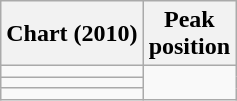<table class="wikitable sortable plainrowheaders">
<tr>
<th scope="col">Chart (2010)</th>
<th scope="col">Peak<br>position</th>
</tr>
<tr>
<td></td>
</tr>
<tr>
<td></td>
</tr>
<tr>
<td></td>
</tr>
</table>
